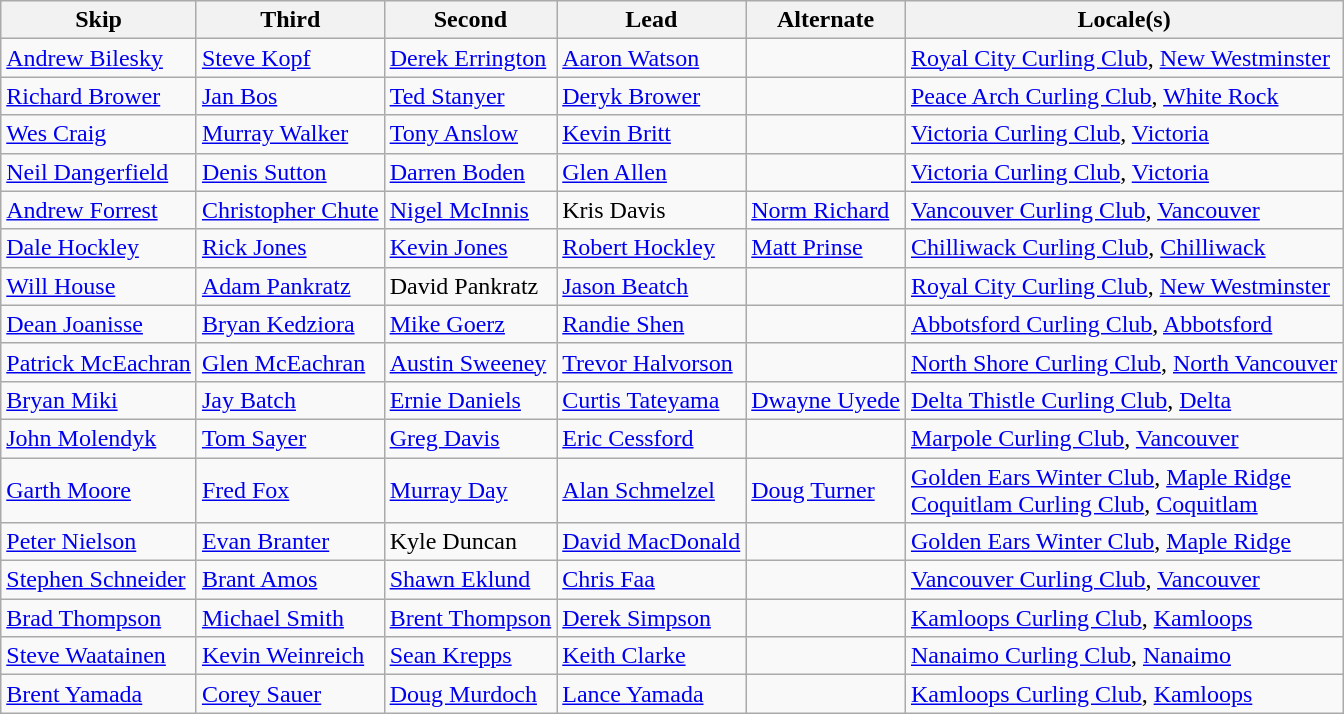<table class="wikitable">
<tr>
<th>Skip</th>
<th>Third</th>
<th>Second</th>
<th>Lead</th>
<th>Alternate</th>
<th>Locale(s)</th>
</tr>
<tr>
<td><a href='#'>Andrew Bilesky</a></td>
<td><a href='#'>Steve Kopf</a></td>
<td><a href='#'>Derek Errington</a></td>
<td><a href='#'>Aaron Watson</a></td>
<td></td>
<td><a href='#'>Royal City Curling Club</a>, <a href='#'>New Westminster</a></td>
</tr>
<tr>
<td><a href='#'>Richard Brower</a></td>
<td><a href='#'>Jan Bos</a></td>
<td><a href='#'>Ted Stanyer</a></td>
<td><a href='#'>Deryk Brower</a></td>
<td></td>
<td><a href='#'>Peace Arch Curling Club</a>, <a href='#'>White Rock</a></td>
</tr>
<tr>
<td><a href='#'>Wes Craig</a></td>
<td><a href='#'>Murray Walker</a></td>
<td><a href='#'>Tony Anslow</a></td>
<td><a href='#'>Kevin Britt</a></td>
<td></td>
<td><a href='#'>Victoria Curling Club</a>, <a href='#'>Victoria</a></td>
</tr>
<tr>
<td><a href='#'>Neil Dangerfield</a></td>
<td><a href='#'>Denis Sutton</a></td>
<td><a href='#'>Darren Boden</a></td>
<td><a href='#'>Glen Allen</a></td>
<td></td>
<td><a href='#'>Victoria Curling Club</a>, <a href='#'>Victoria</a></td>
</tr>
<tr>
<td><a href='#'>Andrew Forrest</a></td>
<td><a href='#'>Christopher Chute</a></td>
<td><a href='#'>Nigel McInnis</a></td>
<td>Kris Davis</td>
<td><a href='#'>Norm Richard</a></td>
<td><a href='#'>Vancouver Curling Club</a>, <a href='#'>Vancouver</a></td>
</tr>
<tr>
<td><a href='#'>Dale Hockley</a></td>
<td><a href='#'>Rick Jones</a></td>
<td><a href='#'>Kevin Jones</a></td>
<td><a href='#'>Robert Hockley</a></td>
<td><a href='#'>Matt Prinse</a></td>
<td><a href='#'>Chilliwack Curling Club</a>, <a href='#'>Chilliwack</a></td>
</tr>
<tr>
<td><a href='#'>Will House</a></td>
<td><a href='#'>Adam Pankratz</a></td>
<td>David Pankratz</td>
<td><a href='#'>Jason Beatch</a></td>
<td></td>
<td><a href='#'>Royal City Curling Club</a>, <a href='#'>New Westminster</a></td>
</tr>
<tr>
<td><a href='#'>Dean Joanisse</a></td>
<td><a href='#'>Bryan Kedziora</a></td>
<td><a href='#'>Mike Goerz</a></td>
<td><a href='#'>Randie Shen</a></td>
<td></td>
<td><a href='#'>Abbotsford Curling Club</a>, <a href='#'>Abbotsford</a></td>
</tr>
<tr>
<td><a href='#'>Patrick McEachran</a></td>
<td><a href='#'>Glen McEachran</a></td>
<td><a href='#'>Austin Sweeney</a></td>
<td><a href='#'>Trevor Halvorson</a></td>
<td></td>
<td><a href='#'>North Shore Curling Club</a>, <a href='#'>North Vancouver</a></td>
</tr>
<tr>
<td><a href='#'>Bryan Miki</a></td>
<td><a href='#'>Jay Batch</a></td>
<td><a href='#'>Ernie Daniels</a></td>
<td><a href='#'>Curtis Tateyama</a></td>
<td><a href='#'>Dwayne Uyede</a></td>
<td><a href='#'>Delta Thistle Curling Club</a>, <a href='#'>Delta</a></td>
</tr>
<tr>
<td><a href='#'>John Molendyk</a></td>
<td><a href='#'>Tom Sayer</a></td>
<td><a href='#'>Greg Davis</a></td>
<td><a href='#'>Eric Cessford</a></td>
<td></td>
<td><a href='#'>Marpole Curling Club</a>, <a href='#'>Vancouver</a></td>
</tr>
<tr>
<td><a href='#'>Garth Moore</a></td>
<td><a href='#'>Fred Fox</a></td>
<td><a href='#'>Murray Day</a></td>
<td><a href='#'>Alan Schmelzel</a></td>
<td><a href='#'>Doug Turner</a></td>
<td><a href='#'>Golden Ears Winter Club</a>, <a href='#'>Maple Ridge</a><br><a href='#'>Coquitlam Curling Club</a>, <a href='#'>Coquitlam</a></td>
</tr>
<tr>
<td><a href='#'>Peter Nielson</a></td>
<td><a href='#'>Evan Branter</a></td>
<td>Kyle Duncan</td>
<td><a href='#'>David MacDonald</a></td>
<td></td>
<td><a href='#'>Golden Ears Winter Club</a>, <a href='#'>Maple Ridge</a></td>
</tr>
<tr>
<td><a href='#'>Stephen Schneider</a></td>
<td><a href='#'>Brant Amos</a></td>
<td><a href='#'>Shawn Eklund</a></td>
<td><a href='#'>Chris Faa</a></td>
<td></td>
<td><a href='#'>Vancouver Curling Club</a>, <a href='#'>Vancouver</a></td>
</tr>
<tr>
<td><a href='#'>Brad Thompson</a></td>
<td><a href='#'>Michael Smith</a></td>
<td><a href='#'>Brent Thompson</a></td>
<td><a href='#'>Derek Simpson</a></td>
<td></td>
<td><a href='#'>Kamloops Curling Club</a>, <a href='#'>Kamloops</a></td>
</tr>
<tr>
<td><a href='#'>Steve Waatainen</a></td>
<td><a href='#'>Kevin Weinreich</a></td>
<td><a href='#'>Sean Krepps</a></td>
<td><a href='#'>Keith Clarke</a></td>
<td></td>
<td><a href='#'>Nanaimo Curling Club</a>, <a href='#'>Nanaimo</a></td>
</tr>
<tr>
<td><a href='#'>Brent Yamada</a></td>
<td><a href='#'>Corey Sauer</a></td>
<td><a href='#'>Doug Murdoch</a></td>
<td><a href='#'>Lance Yamada</a></td>
<td></td>
<td><a href='#'>Kamloops Curling Club</a>, <a href='#'>Kamloops</a></td>
</tr>
</table>
